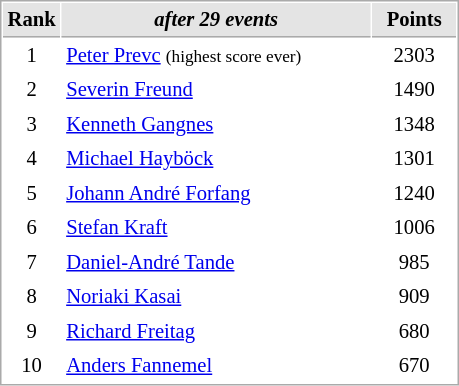<table cellspacing="1" cellpadding="3" style="border:1px solid #AAAAAA;font-size:86%">
<tr style="background-color: #E4E4E4;">
<th style="border-bottom:1px solid #AAAAAA; width: 10px;">Rank</th>
<th style="border-bottom:1px solid #AAAAAA; width: 200px;"><em>after 29 events</em></th>
<th style="border-bottom:1px solid #AAAAAA; width: 50px;">Points</th>
</tr>
<tr>
<td align=center>1</td>
<td> <a href='#'>Peter Prevc</a> <small>(highest score ever)</small></td>
<td align=center>2303</td>
</tr>
<tr>
<td align=center>2</td>
<td> <a href='#'>Severin Freund</a></td>
<td align=center>1490</td>
</tr>
<tr>
<td align=center>3</td>
<td> <a href='#'>Kenneth Gangnes</a></td>
<td align=center>1348</td>
</tr>
<tr>
<td align=center>4</td>
<td> <a href='#'>Michael Hayböck</a></td>
<td align=center>1301</td>
</tr>
<tr>
<td align=center>5</td>
<td> <a href='#'>Johann André Forfang</a></td>
<td align=center>1240</td>
</tr>
<tr>
<td align=center>6</td>
<td> <a href='#'>Stefan Kraft</a></td>
<td align=center>1006</td>
</tr>
<tr>
<td align=center>7</td>
<td> <a href='#'>Daniel-André Tande</a></td>
<td align=center>985</td>
</tr>
<tr>
<td align=center>8</td>
<td> <a href='#'>Noriaki Kasai</a></td>
<td align=center>909</td>
</tr>
<tr>
<td align=center>9</td>
<td> <a href='#'>Richard Freitag</a></td>
<td align=center>680</td>
</tr>
<tr>
<td align=center>10</td>
<td> <a href='#'>Anders Fannemel</a></td>
<td align=center>670</td>
</tr>
</table>
